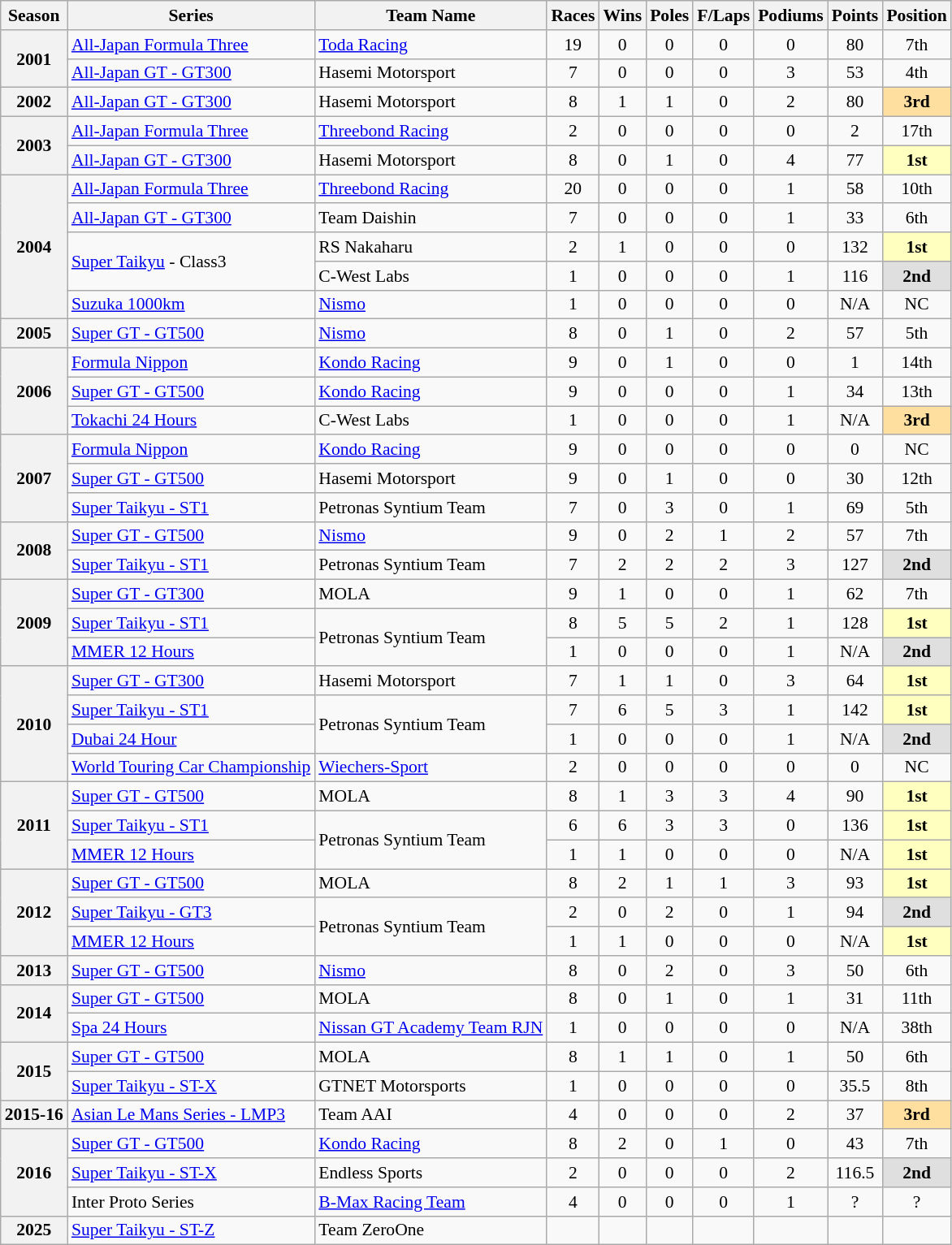<table class="wikitable" style="text-align:center; font-size:90%">
<tr>
<th>Season</th>
<th>Series</th>
<th>Team Name</th>
<th>Races</th>
<th>Wins</th>
<th>Poles</th>
<th>F/Laps</th>
<th>Podiums</th>
<th>Points</th>
<th>Position</th>
</tr>
<tr>
<th rowspan="2">2001</th>
<td align="left"><a href='#'>All-Japan Formula Three</a></td>
<td align="left"><a href='#'>Toda Racing</a></td>
<td>19</td>
<td>0</td>
<td>0</td>
<td>0</td>
<td>0</td>
<td>80</td>
<td>7th</td>
</tr>
<tr>
<td align="left"><a href='#'>All-Japan GT - GT300</a></td>
<td align="left">Hasemi Motorsport</td>
<td>7</td>
<td>0</td>
<td>0</td>
<td>0</td>
<td>3</td>
<td>53</td>
<td>4th</td>
</tr>
<tr>
<th>2002</th>
<td align="left"><a href='#'>All-Japan GT - GT300</a></td>
<td align="left">Hasemi Motorsport</td>
<td>8</td>
<td>1</td>
<td>1</td>
<td>0</td>
<td>2</td>
<td>80</td>
<td bgcolor='#FFDF9F'><strong>3rd</strong></td>
</tr>
<tr>
<th rowspan="2">2003</th>
<td align="left"><a href='#'>All-Japan Formula Three</a></td>
<td align="left"><a href='#'>Threebond Racing</a></td>
<td>2</td>
<td>0</td>
<td>0</td>
<td>0</td>
<td>0</td>
<td>2</td>
<td>17th</td>
</tr>
<tr>
<td align="left"><a href='#'>All-Japan GT - GT300</a></td>
<td align="left">Hasemi Motorsport</td>
<td>8</td>
<td>0</td>
<td>1</td>
<td>0</td>
<td>4</td>
<td>77</td>
<td bgcolor='#FFFFBF'><strong>1st</strong></td>
</tr>
<tr>
<th rowspan="5">2004</th>
<td align="left"><a href='#'>All-Japan Formula Three</a></td>
<td align="left"><a href='#'>Threebond Racing</a></td>
<td>20</td>
<td>0</td>
<td>0</td>
<td>0</td>
<td>1</td>
<td>58</td>
<td>10th</td>
</tr>
<tr>
<td align="left"><a href='#'>All-Japan GT - GT300</a></td>
<td align="left">Team Daishin</td>
<td>7</td>
<td>0</td>
<td>0</td>
<td>0</td>
<td>1</td>
<td>33</td>
<td>6th</td>
</tr>
<tr>
<td align="left" rowspan="2"><a href='#'>Super Taikyu</a> - Class3</td>
<td align="left">RS Nakaharu</td>
<td>2</td>
<td>1</td>
<td>0</td>
<td>0</td>
<td>0</td>
<td>132</td>
<td bgcolor='#FFFFBF'><strong>1st</strong></td>
</tr>
<tr>
<td align="left">C-West Labs</td>
<td>1</td>
<td>0</td>
<td>0</td>
<td>0</td>
<td>1</td>
<td>116</td>
<td bgcolor='#DFDFDF'><strong>2nd</strong></td>
</tr>
<tr>
<td align="left"><a href='#'>Suzuka 1000km</a></td>
<td align="left"><a href='#'>Nismo</a></td>
<td>1</td>
<td>0</td>
<td>0</td>
<td>0</td>
<td>0</td>
<td>N/A</td>
<td>NC</td>
</tr>
<tr>
<th>2005</th>
<td align="left"><a href='#'>Super GT - GT500</a></td>
<td align="left"><a href='#'>Nismo</a></td>
<td>8</td>
<td>0</td>
<td>1</td>
<td>0</td>
<td>2</td>
<td>57</td>
<td>5th</td>
</tr>
<tr>
<th rowspan="3">2006</th>
<td align="left"><a href='#'>Formula Nippon</a></td>
<td align="left"><a href='#'>Kondo Racing</a></td>
<td>9</td>
<td>0</td>
<td>1</td>
<td>0</td>
<td>0</td>
<td>1</td>
<td>14th</td>
</tr>
<tr>
<td align="left"><a href='#'>Super GT - GT500</a></td>
<td align="left"><a href='#'>Kondo Racing</a></td>
<td>9</td>
<td>0</td>
<td>0</td>
<td>0</td>
<td>1</td>
<td>34</td>
<td>13th</td>
</tr>
<tr>
<td align="left"><a href='#'>Tokachi 24 Hours</a></td>
<td align="left">C-West Labs</td>
<td>1</td>
<td>0</td>
<td>0</td>
<td>0</td>
<td>1</td>
<td>N/A</td>
<td bgcolor='#FFDF9F'><strong>3rd</strong></td>
</tr>
<tr>
<th rowspan="3">2007</th>
<td align="left"><a href='#'>Formula Nippon</a></td>
<td align="left"><a href='#'>Kondo Racing</a></td>
<td>9</td>
<td>0</td>
<td>0</td>
<td>0</td>
<td>0</td>
<td>0</td>
<td>NC</td>
</tr>
<tr>
<td align="left"><a href='#'>Super GT - GT500</a></td>
<td align="left">Hasemi Motorsport</td>
<td>9</td>
<td>0</td>
<td>1</td>
<td>0</td>
<td>0</td>
<td>30</td>
<td>12th</td>
</tr>
<tr>
<td align="left"><a href='#'>Super Taikyu - ST1</a></td>
<td align="left">Petronas Syntium Team</td>
<td>7</td>
<td>0</td>
<td>3</td>
<td>0</td>
<td>1</td>
<td>69</td>
<td>5th</td>
</tr>
<tr>
<th rowspan="2">2008</th>
<td align="left"><a href='#'>Super GT - GT500</a></td>
<td align="left"><a href='#'>Nismo</a></td>
<td>9</td>
<td>0</td>
<td>2</td>
<td>1</td>
<td>2</td>
<td>57</td>
<td>7th</td>
</tr>
<tr>
<td align="left"><a href='#'>Super Taikyu - ST1</a></td>
<td align="left">Petronas Syntium Team</td>
<td>7</td>
<td>2</td>
<td>2</td>
<td>2</td>
<td>3</td>
<td>127</td>
<td bgcolor='#DFDFDF'><strong>2nd</strong></td>
</tr>
<tr>
<th rowspan="3">2009</th>
<td align="left"><a href='#'>Super GT - GT300</a></td>
<td align="left">MOLA</td>
<td>9</td>
<td>1</td>
<td>0</td>
<td>0</td>
<td>1</td>
<td>62</td>
<td>7th</td>
</tr>
<tr>
<td align="left"><a href='#'>Super Taikyu - ST1</a></td>
<td rowspan="2" align="left">Petronas Syntium Team</td>
<td>8</td>
<td>5</td>
<td>5</td>
<td>2</td>
<td>1</td>
<td>128</td>
<td bgcolor='#FFFFBF'><strong>1st</strong></td>
</tr>
<tr>
<td align="left"><a href='#'>MMER 12 Hours</a></td>
<td>1</td>
<td>0</td>
<td>0</td>
<td>0</td>
<td>1</td>
<td>N/A</td>
<td bgcolor='#DFDFDF'><strong>2nd</strong></td>
</tr>
<tr>
<th rowspan="4">2010</th>
<td align="left"><a href='#'>Super GT - GT300</a></td>
<td align="left">Hasemi Motorsport</td>
<td>7</td>
<td>1</td>
<td>1</td>
<td>0</td>
<td>3</td>
<td>64</td>
<td bgcolor='#FFFFBF'><strong>1st</strong></td>
</tr>
<tr>
<td align="left"><a href='#'>Super Taikyu - ST1</a></td>
<td rowspan="2" align="left">Petronas Syntium Team</td>
<td>7</td>
<td>6</td>
<td>5</td>
<td>3</td>
<td>1</td>
<td>142</td>
<td bgcolor='#FFFFBF'><strong>1st</strong></td>
</tr>
<tr>
<td align="left"><a href='#'>Dubai 24 Hour</a></td>
<td>1</td>
<td>0</td>
<td>0</td>
<td>0</td>
<td>1</td>
<td>N/A</td>
<td bgcolor='#DFDFDF'><strong>2nd</strong></td>
</tr>
<tr>
<td align="left"><a href='#'>World Touring Car Championship</a></td>
<td align="left"><a href='#'>Wiechers-Sport</a></td>
<td>2</td>
<td>0</td>
<td>0</td>
<td>0</td>
<td>0</td>
<td>0</td>
<td>NC</td>
</tr>
<tr>
<th rowspan="3">2011</th>
<td align="left"><a href='#'>Super GT - GT500</a></td>
<td align="left">MOLA</td>
<td>8</td>
<td>1</td>
<td>3</td>
<td>3</td>
<td>4</td>
<td>90</td>
<td bgcolor='#FFFFBF'><strong>1st</strong></td>
</tr>
<tr>
<td align="left"><a href='#'>Super Taikyu - ST1</a></td>
<td rowspan="2" align="left">Petronas Syntium Team</td>
<td>6</td>
<td>6</td>
<td>3</td>
<td>3</td>
<td>0</td>
<td>136</td>
<td bgcolor='#FFFFBF'><strong>1st</strong></td>
</tr>
<tr>
<td align="left"><a href='#'>MMER 12 Hours</a></td>
<td>1</td>
<td>1</td>
<td>0</td>
<td>0</td>
<td>0</td>
<td>N/A</td>
<td bgcolor='#FFFFBF'><strong>1st</strong></td>
</tr>
<tr>
<th rowspan="3">2012</th>
<td align="left"><a href='#'>Super GT - GT500</a></td>
<td align="left">MOLA</td>
<td>8</td>
<td>2</td>
<td>1</td>
<td>1</td>
<td>3</td>
<td>93</td>
<td bgcolor='#FFFFBF'><strong>1st</strong></td>
</tr>
<tr>
<td align="left"><a href='#'>Super Taikyu - GT3</a></td>
<td rowspan="2" align="left">Petronas Syntium Team</td>
<td>2</td>
<td>0</td>
<td>2</td>
<td>0</td>
<td>1</td>
<td>94</td>
<td bgcolor='#DFDFDF'><strong>2nd</strong></td>
</tr>
<tr>
<td align="left"><a href='#'>MMER 12 Hours</a></td>
<td>1</td>
<td>1</td>
<td>0</td>
<td>0</td>
<td>0</td>
<td>N/A</td>
<td bgcolor='#FFFFBF'><strong>1st</strong></td>
</tr>
<tr>
<th>2013</th>
<td align="left"><a href='#'>Super GT - GT500</a></td>
<td align="left"><a href='#'>Nismo</a></td>
<td>8</td>
<td>0</td>
<td>2</td>
<td>0</td>
<td>3</td>
<td>50</td>
<td>6th</td>
</tr>
<tr>
<th rowspan="2">2014</th>
<td align="left"><a href='#'>Super GT - GT500</a></td>
<td align="left">MOLA</td>
<td>8</td>
<td>0</td>
<td>1</td>
<td>0</td>
<td>1</td>
<td>31</td>
<td>11th</td>
</tr>
<tr>
<td align="left"><a href='#'>Spa 24 Hours</a></td>
<td align="left"><a href='#'>Nissan GT Academy Team RJN</a></td>
<td>1</td>
<td>0</td>
<td>0</td>
<td>0</td>
<td>0</td>
<td>N/A</td>
<td>38th</td>
</tr>
<tr>
<th rowspan="2">2015</th>
<td align="left"><a href='#'>Super GT - GT500</a></td>
<td align="left">MOLA</td>
<td>8</td>
<td>1</td>
<td>1</td>
<td>0</td>
<td>1</td>
<td>50</td>
<td>6th</td>
</tr>
<tr>
<td align="left"><a href='#'>Super Taikyu - ST-X</a></td>
<td align="left">GTNET Motorsports</td>
<td>1</td>
<td>0</td>
<td>0</td>
<td>0</td>
<td>0</td>
<td>35.5</td>
<td>8th</td>
</tr>
<tr>
<th>2015-16</th>
<td align="left"><a href='#'>Asian Le Mans Series - LMP3</a></td>
<td align="left">Team AAI</td>
<td>4</td>
<td>0</td>
<td>0</td>
<td>0</td>
<td>2</td>
<td>37</td>
<td bgcolor='#FFDF9F'><strong>3rd</strong></td>
</tr>
<tr>
<th rowspan="3">2016</th>
<td align="left"><a href='#'>Super GT - GT500</a></td>
<td align="left"><a href='#'>Kondo Racing</a></td>
<td>8</td>
<td>2</td>
<td>0</td>
<td>1</td>
<td>0</td>
<td>43</td>
<td>7th</td>
</tr>
<tr>
<td align="left"><a href='#'>Super Taikyu - ST-X</a></td>
<td align="left">Endless Sports</td>
<td>2</td>
<td>0</td>
<td>0</td>
<td>0</td>
<td>2</td>
<td>116.5</td>
<td bgcolor='#DFDFDF'><strong>2nd</strong></td>
</tr>
<tr>
<td align="left">Inter Proto Series</td>
<td align="left"><a href='#'>B-Max Racing Team</a></td>
<td>4</td>
<td>0</td>
<td>0</td>
<td>0</td>
<td>1</td>
<td>?</td>
<td>?</td>
</tr>
<tr>
<th>2025</th>
<td align="left"><a href='#'>Super Taikyu - ST-Z</a></td>
<td align="left">Team ZeroOne</td>
<td></td>
<td></td>
<td></td>
<td></td>
<td></td>
<td></td>
<td></td>
</tr>
</table>
